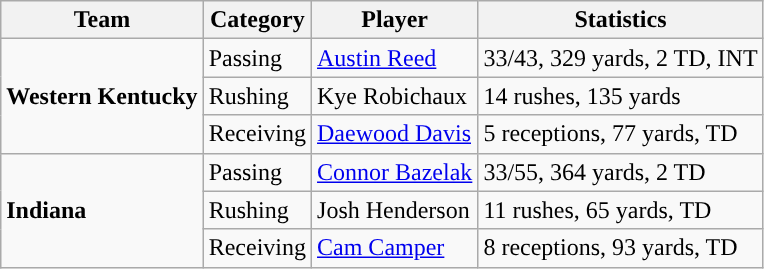<table class="wikitable" style="float: left;">
<tr>
<th>Team</th>
<th>Category</th>
<th>Player</th>
<th>Statistics</th>
</tr>
<tr>
<td rowspan=3><strong>Western Kentucky</strong></td>
<td>Passing</td>
<td><a href='#'>Austin Reed</a></td>
<td>33/43, 329 yards, 2 TD, INT</td>
</tr>
<tr>
<td>Rushing</td>
<td>Kye Robichaux</td>
<td>14 rushes, 135 yards</td>
</tr>
<tr>
<td>Receiving</td>
<td><a href='#'>Daewood Davis</a></td>
<td>5 receptions, 77 yards, TD</td>
</tr>
<tr>
<td rowspan=3><strong>Indiana</strong></td>
<td>Passing</td>
<td><a href='#'>Connor Bazelak</a></td>
<td>33/55, 364 yards, 2 TD</td>
</tr>
<tr>
<td>Rushing</td>
<td>Josh Henderson</td>
<td>11 rushes, 65 yards, TD</td>
</tr>
<tr>
<td>Receiving</td>
<td><a href='#'>Cam Camper</a></td>
<td>8 receptions, 93 yards, TD</td>
</tr>
</table>
